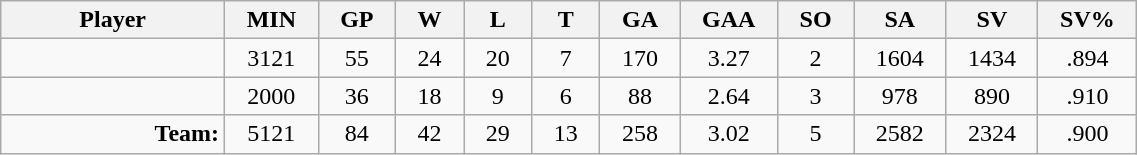<table class="wikitable sortable" width="60%">
<tr>
<th bgcolor="#DDDDFF" width="10%">Player</th>
<th width="3%" bgcolor="#DDDDFF" title="Minutes played">MIN</th>
<th width="3%" bgcolor="#DDDDFF" title="Games played in">GP</th>
<th width="3%" bgcolor="#DDDDFF" title="Wins">W</th>
<th width="3%" bgcolor="#DDDDFF"title="Losses">L</th>
<th width="3%" bgcolor="#DDDDFF" title="Ties">T</th>
<th width="3%" bgcolor="#DDDDFF" title="Goals against">GA</th>
<th width="3%" bgcolor="#DDDDFF" title="Goals against average">GAA</th>
<th width="3%" bgcolor="#DDDDFF"title="Shut-outs">SO</th>
<th width="3%" bgcolor="#DDDDFF" title="Shots against">SA</th>
<th width="3%" bgcolor="#DDDDFF" title="Shots saved">SV</th>
<th width="3%" bgcolor="#DDDDFF" title="Save percentage">SV%</th>
</tr>
<tr align="center">
<td align="right"></td>
<td>3121</td>
<td>55</td>
<td>24</td>
<td>20</td>
<td>7</td>
<td>170</td>
<td>3.27</td>
<td>2</td>
<td>1604</td>
<td>1434</td>
<td>.894</td>
</tr>
<tr align="center">
<td align="right"></td>
<td>2000</td>
<td>36</td>
<td>18</td>
<td>9</td>
<td>6</td>
<td>88</td>
<td>2.64</td>
<td>3</td>
<td>978</td>
<td>890</td>
<td>.910</td>
</tr>
<tr align="center">
<td align="right"><strong>Team:</strong></td>
<td>5121</td>
<td>84</td>
<td>42</td>
<td>29</td>
<td>13</td>
<td>258</td>
<td>3.02</td>
<td>5</td>
<td>2582</td>
<td>2324</td>
<td>.900</td>
</tr>
</table>
